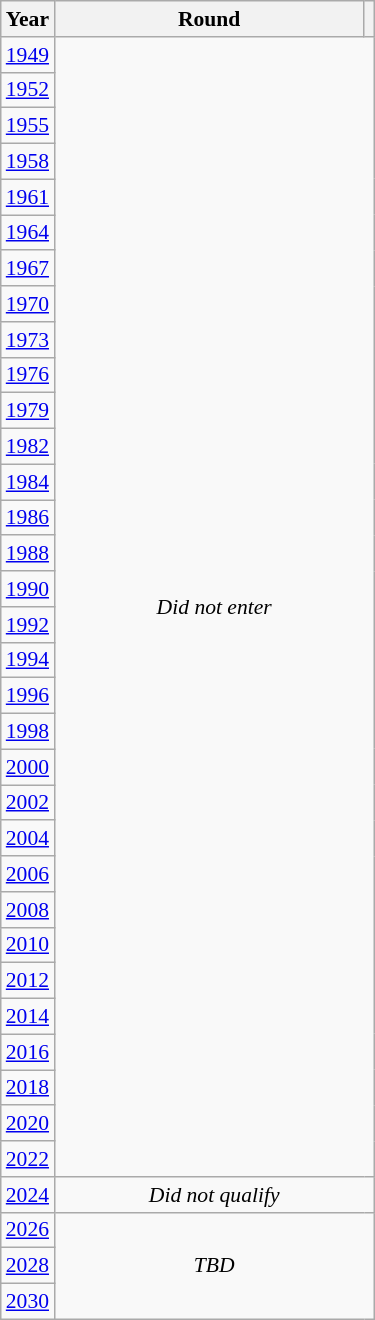<table class="wikitable" style="text-align: center; font-size:90%">
<tr>
<th>Year</th>
<th style="width:200px">Round</th>
<th></th>
</tr>
<tr>
<td><a href='#'>1949</a></td>
<td colspan="2" rowspan="32"><em>Did not enter</em></td>
</tr>
<tr>
<td><a href='#'>1952</a></td>
</tr>
<tr>
<td><a href='#'>1955</a></td>
</tr>
<tr>
<td><a href='#'>1958</a></td>
</tr>
<tr>
<td><a href='#'>1961</a></td>
</tr>
<tr>
<td><a href='#'>1964</a></td>
</tr>
<tr>
<td><a href='#'>1967</a></td>
</tr>
<tr>
<td><a href='#'>1970</a></td>
</tr>
<tr>
<td><a href='#'>1973</a></td>
</tr>
<tr>
<td><a href='#'>1976</a></td>
</tr>
<tr>
<td><a href='#'>1979</a></td>
</tr>
<tr>
<td><a href='#'>1982</a></td>
</tr>
<tr>
<td><a href='#'>1984</a></td>
</tr>
<tr>
<td><a href='#'>1986</a></td>
</tr>
<tr>
<td><a href='#'>1988</a></td>
</tr>
<tr>
<td><a href='#'>1990</a></td>
</tr>
<tr>
<td><a href='#'>1992</a></td>
</tr>
<tr>
<td><a href='#'>1994</a></td>
</tr>
<tr>
<td><a href='#'>1996</a></td>
</tr>
<tr>
<td><a href='#'>1998</a></td>
</tr>
<tr>
<td><a href='#'>2000</a></td>
</tr>
<tr>
<td><a href='#'>2002</a></td>
</tr>
<tr>
<td><a href='#'>2004</a></td>
</tr>
<tr>
<td><a href='#'>2006</a></td>
</tr>
<tr>
<td><a href='#'>2008</a></td>
</tr>
<tr>
<td><a href='#'>2010</a></td>
</tr>
<tr>
<td><a href='#'>2012</a></td>
</tr>
<tr>
<td><a href='#'>2014</a></td>
</tr>
<tr>
<td><a href='#'>2016</a></td>
</tr>
<tr>
<td><a href='#'>2018</a></td>
</tr>
<tr>
<td><a href='#'>2020</a></td>
</tr>
<tr>
<td><a href='#'>2022</a></td>
</tr>
<tr>
<td><a href='#'>2024</a></td>
<td colspan="2" rowspan="1"><em>Did not qualify</em></td>
</tr>
<tr>
<td><a href='#'>2026</a></td>
<td colspan="2" rowspan="3"><em>TBD</em></td>
</tr>
<tr>
<td><a href='#'>2028</a></td>
</tr>
<tr>
<td><a href='#'>2030</a></td>
</tr>
</table>
